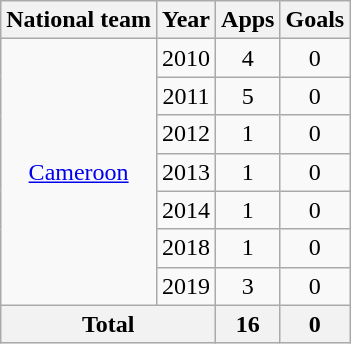<table class=wikitable style="text-align:center">
<tr>
<th>National team</th>
<th>Year</th>
<th>Apps</th>
<th>Goals</th>
</tr>
<tr>
<td rowspan="7"><a href='#'>Cameroon</a></td>
<td>2010</td>
<td>4</td>
<td>0</td>
</tr>
<tr>
<td>2011</td>
<td>5</td>
<td>0</td>
</tr>
<tr>
<td>2012</td>
<td>1</td>
<td>0</td>
</tr>
<tr>
<td>2013</td>
<td>1</td>
<td>0</td>
</tr>
<tr>
<td>2014</td>
<td>1</td>
<td>0</td>
</tr>
<tr>
<td>2018</td>
<td>1</td>
<td>0</td>
</tr>
<tr>
<td>2019</td>
<td>3</td>
<td>0</td>
</tr>
<tr>
<th colspan="2">Total</th>
<th>16</th>
<th>0</th>
</tr>
</table>
